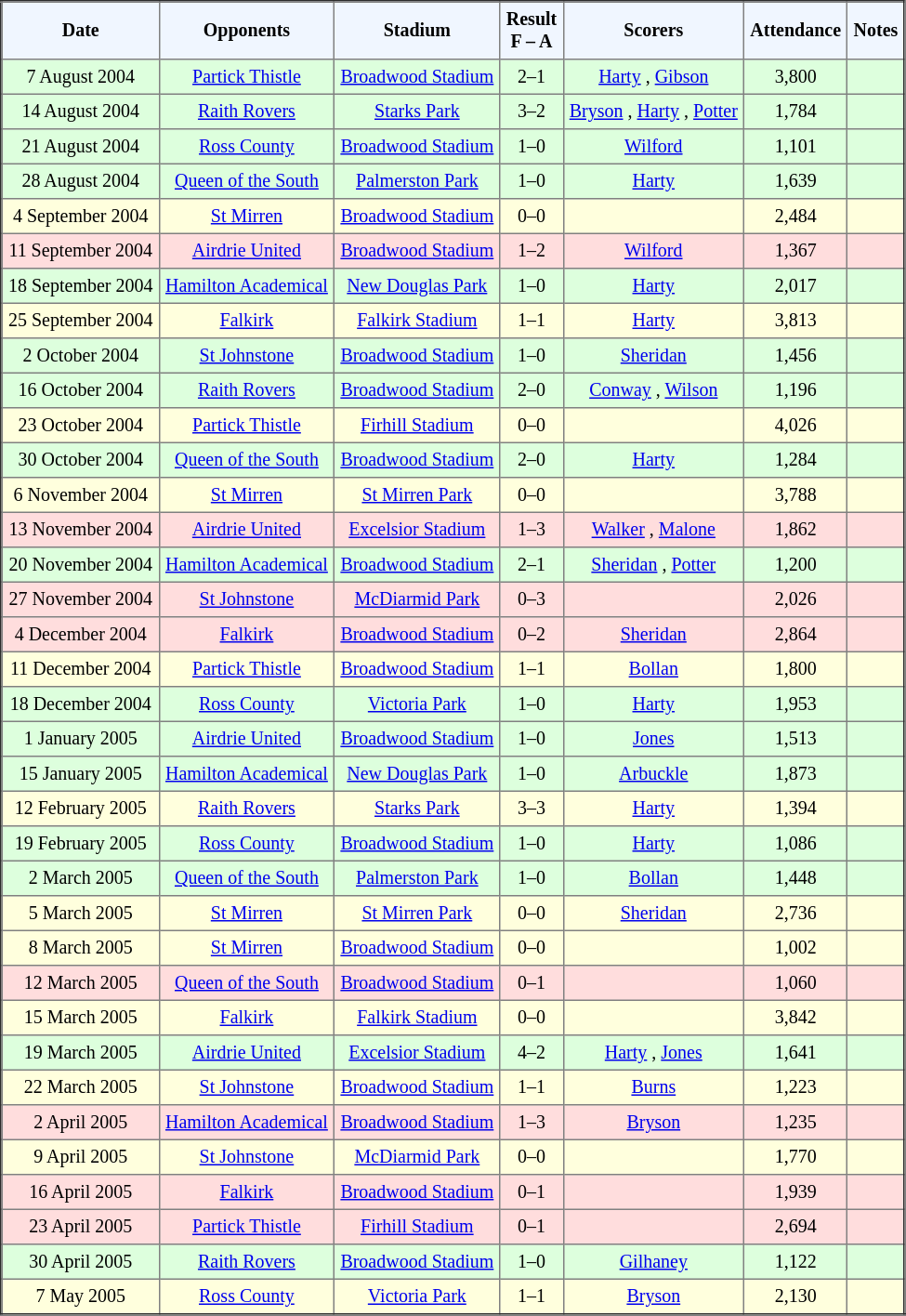<table border="2" cellpadding="4" style="border-collapse:collapse; text-align:center; font-size:smaller;">
<tr style="background:#f0f6ff;">
<th><strong>Date</strong></th>
<th><strong>Opponents</strong></th>
<th><strong>Stadium</strong></th>
<th><strong>Result<br>F  – A</strong></th>
<th><strong>Scorers</strong></th>
<th><strong>Attendance</strong></th>
<th><strong>Notes</strong></th>
</tr>
<tr bgcolor="ddffdd">
<td>7 August 2004</td>
<td><a href='#'>Partick Thistle</a></td>
<td><a href='#'>Broadwood Stadium</a></td>
<td>2–1</td>
<td><a href='#'>Harty</a> , <a href='#'>Gibson</a>  </td>
<td>3,800</td>
<td></td>
</tr>
<tr bgcolor="ddffdd">
<td>14 August 2004</td>
<td><a href='#'>Raith Rovers</a></td>
<td><a href='#'>Starks Park</a></td>
<td>3–2</td>
<td><a href='#'>Bryson</a> , <a href='#'>Harty</a> , <a href='#'>Potter</a> </td>
<td>1,784</td>
<td></td>
</tr>
<tr bgcolor="ddffdd">
<td>21 August 2004</td>
<td><a href='#'>Ross County</a></td>
<td><a href='#'>Broadwood Stadium</a></td>
<td>1–0</td>
<td><a href='#'>Wilford</a> </td>
<td>1,101</td>
<td></td>
</tr>
<tr bgcolor="ddffdd">
<td>28 August 2004</td>
<td><a href='#'>Queen of the South</a></td>
<td><a href='#'>Palmerston Park</a></td>
<td>1–0</td>
<td><a href='#'>Harty</a> </td>
<td>1,639</td>
<td></td>
</tr>
<tr bgcolor="ffffdd">
<td>4 September 2004</td>
<td><a href='#'>St Mirren</a></td>
<td><a href='#'>Broadwood Stadium</a></td>
<td>0–0</td>
<td></td>
<td>2,484</td>
<td></td>
</tr>
<tr bgcolor="ffdddd">
<td>11 September 2004</td>
<td><a href='#'>Airdrie United</a></td>
<td><a href='#'>Broadwood Stadium</a></td>
<td>1–2</td>
<td><a href='#'>Wilford</a> </td>
<td>1,367</td>
<td></td>
</tr>
<tr bgcolor="ddffdd">
<td>18 September 2004</td>
<td><a href='#'>Hamilton Academical</a></td>
<td><a href='#'>New Douglas Park</a></td>
<td>1–0</td>
<td><a href='#'>Harty</a> </td>
<td>2,017</td>
<td></td>
</tr>
<tr bgcolor="ffffdd">
<td>25 September 2004</td>
<td><a href='#'>Falkirk</a></td>
<td><a href='#'>Falkirk Stadium</a></td>
<td>1–1</td>
<td><a href='#'>Harty</a> </td>
<td>3,813</td>
<td></td>
</tr>
<tr bgcolor="ddffdd">
<td>2 October 2004</td>
<td><a href='#'>St Johnstone</a></td>
<td><a href='#'>Broadwood Stadium</a></td>
<td>1–0</td>
<td><a href='#'>Sheridan</a> </td>
<td>1,456</td>
<td></td>
</tr>
<tr bgcolor="ddffdd">
<td>16 October 2004</td>
<td><a href='#'>Raith Rovers</a></td>
<td><a href='#'>Broadwood Stadium</a></td>
<td>2–0</td>
<td><a href='#'>Conway</a> , <a href='#'>Wilson</a> </td>
<td>1,196</td>
<td></td>
</tr>
<tr bgcolor="ffffdd">
<td>23 October 2004</td>
<td><a href='#'>Partick Thistle</a></td>
<td><a href='#'>Firhill Stadium</a></td>
<td>0–0</td>
<td></td>
<td>4,026</td>
<td></td>
</tr>
<tr bgcolor="ddffdd">
<td>30 October 2004</td>
<td><a href='#'>Queen of the South</a></td>
<td><a href='#'>Broadwood Stadium</a></td>
<td>2–0</td>
<td><a href='#'>Harty</a>  </td>
<td>1,284</td>
<td></td>
</tr>
<tr bgcolor="ffffdd">
<td>6 November 2004</td>
<td><a href='#'>St Mirren</a></td>
<td><a href='#'>St Mirren Park</a></td>
<td>0–0</td>
<td></td>
<td>3,788</td>
<td></td>
</tr>
<tr bgcolor="ffdddd">
<td>13 November 2004</td>
<td><a href='#'>Airdrie United</a></td>
<td><a href='#'>Excelsior Stadium</a></td>
<td>1–3</td>
<td><a href='#'>Walker</a> , <a href='#'>Malone</a> </td>
<td>1,862</td>
<td></td>
</tr>
<tr bgcolor="ddffdd">
<td>20 November 2004</td>
<td><a href='#'>Hamilton Academical</a></td>
<td><a href='#'>Broadwood Stadium</a></td>
<td>2–1</td>
<td><a href='#'>Sheridan</a> , <a href='#'>Potter</a> </td>
<td>1,200</td>
<td></td>
</tr>
<tr bgcolor="ffdddd">
<td>27 November 2004</td>
<td><a href='#'>St Johnstone</a></td>
<td><a href='#'>McDiarmid Park</a></td>
<td>0–3</td>
<td></td>
<td>2,026</td>
<td></td>
</tr>
<tr bgcolor="ffdddd">
<td>4 December 2004</td>
<td><a href='#'>Falkirk</a></td>
<td><a href='#'>Broadwood Stadium</a></td>
<td>0–2</td>
<td><a href='#'>Sheridan</a> </td>
<td>2,864</td>
<td></td>
</tr>
<tr bgcolor="ffffdd">
<td>11 December 2004</td>
<td><a href='#'>Partick Thistle</a></td>
<td><a href='#'>Broadwood Stadium</a></td>
<td>1–1</td>
<td><a href='#'>Bollan</a> </td>
<td>1,800</td>
<td></td>
</tr>
<tr bgcolor="ddffdd">
<td>18 December 2004</td>
<td><a href='#'>Ross County</a></td>
<td><a href='#'>Victoria Park</a></td>
<td>1–0</td>
<td><a href='#'>Harty</a> </td>
<td>1,953</td>
<td></td>
</tr>
<tr bgcolor="ddffdd">
<td>1 January 2005</td>
<td><a href='#'>Airdrie United</a></td>
<td><a href='#'>Broadwood Stadium</a></td>
<td>1–0</td>
<td><a href='#'>Jones</a> </td>
<td>1,513</td>
<td></td>
</tr>
<tr bgcolor="ddffdd">
<td>15 January 2005</td>
<td><a href='#'>Hamilton Academical</a></td>
<td><a href='#'>New Douglas Park</a></td>
<td>1–0</td>
<td><a href='#'>Arbuckle</a> </td>
<td>1,873</td>
<td></td>
</tr>
<tr bgcolor="ffffdd">
<td>12 February 2005</td>
<td><a href='#'>Raith Rovers</a></td>
<td><a href='#'>Starks Park</a></td>
<td>3–3</td>
<td><a href='#'>Harty</a>   </td>
<td>1,394</td>
<td></td>
</tr>
<tr bgcolor="ddffdd">
<td>19 February 2005</td>
<td><a href='#'>Ross County</a></td>
<td><a href='#'>Broadwood Stadium</a></td>
<td>1–0</td>
<td><a href='#'>Harty</a> </td>
<td>1,086</td>
<td></td>
</tr>
<tr bgcolor="ddffdd">
<td>2 March 2005</td>
<td><a href='#'>Queen of the South</a></td>
<td><a href='#'>Palmerston Park</a></td>
<td>1–0</td>
<td><a href='#'>Bollan</a> </td>
<td>1,448</td>
<td></td>
</tr>
<tr bgcolor="ffffdd">
<td>5 March 2005</td>
<td><a href='#'>St Mirren</a></td>
<td><a href='#'>St Mirren Park</a></td>
<td>0–0</td>
<td><a href='#'>Sheridan</a> </td>
<td>2,736</td>
<td></td>
</tr>
<tr bgcolor="ffffdd">
<td>8 March 2005</td>
<td><a href='#'>St Mirren</a></td>
<td><a href='#'>Broadwood Stadium</a></td>
<td>0–0</td>
<td></td>
<td>1,002</td>
<td></td>
</tr>
<tr bgcolor="ffdddd">
<td>12 March 2005</td>
<td><a href='#'>Queen of the South</a></td>
<td><a href='#'>Broadwood Stadium</a></td>
<td>0–1</td>
<td></td>
<td>1,060</td>
<td></td>
</tr>
<tr bgcolor="ffffdd">
<td>15 March 2005</td>
<td><a href='#'>Falkirk</a></td>
<td><a href='#'>Falkirk Stadium</a></td>
<td>0–0</td>
<td></td>
<td>3,842</td>
<td></td>
</tr>
<tr bgcolor="ddffdd">
<td>19 March 2005</td>
<td><a href='#'>Airdrie United</a></td>
<td><a href='#'>Excelsior Stadium</a></td>
<td>4–2</td>
<td><a href='#'>Harty</a>   , <a href='#'>Jones</a> </td>
<td>1,641</td>
<td></td>
</tr>
<tr bgcolor="ffffdd">
<td>22 March 2005</td>
<td><a href='#'>St Johnstone</a></td>
<td><a href='#'>Broadwood Stadium</a></td>
<td>1–1</td>
<td><a href='#'>Burns</a> </td>
<td>1,223</td>
<td></td>
</tr>
<tr bgcolor="ffdddd">
<td>2 April 2005</td>
<td><a href='#'>Hamilton Academical</a></td>
<td><a href='#'>Broadwood Stadium</a></td>
<td>1–3</td>
<td><a href='#'>Bryson</a> </td>
<td>1,235</td>
<td></td>
</tr>
<tr bgcolor="ffffdd">
<td>9 April 2005</td>
<td><a href='#'>St Johnstone</a></td>
<td><a href='#'>McDiarmid Park</a></td>
<td>0–0</td>
<td></td>
<td>1,770</td>
<td></td>
</tr>
<tr bgcolor="ffdddd">
<td>16 April 2005</td>
<td><a href='#'>Falkirk</a></td>
<td><a href='#'>Broadwood Stadium</a></td>
<td>0–1</td>
<td></td>
<td>1,939</td>
<td></td>
</tr>
<tr bgcolor="ffdddd">
<td>23 April 2005</td>
<td><a href='#'>Partick Thistle</a></td>
<td><a href='#'>Firhill Stadium</a></td>
<td>0–1</td>
<td></td>
<td>2,694</td>
<td></td>
</tr>
<tr bgcolor="ddffdd">
<td>30 April 2005</td>
<td><a href='#'>Raith Rovers</a></td>
<td><a href='#'>Broadwood Stadium</a></td>
<td>1–0</td>
<td><a href='#'>Gilhaney</a> </td>
<td>1,122</td>
<td></td>
</tr>
<tr bgcolor="ffffdd">
<td>7 May 2005</td>
<td><a href='#'>Ross County</a></td>
<td><a href='#'>Victoria Park</a></td>
<td>1–1</td>
<td><a href='#'>Bryson</a> </td>
<td>2,130</td>
<td></td>
</tr>
</table>
